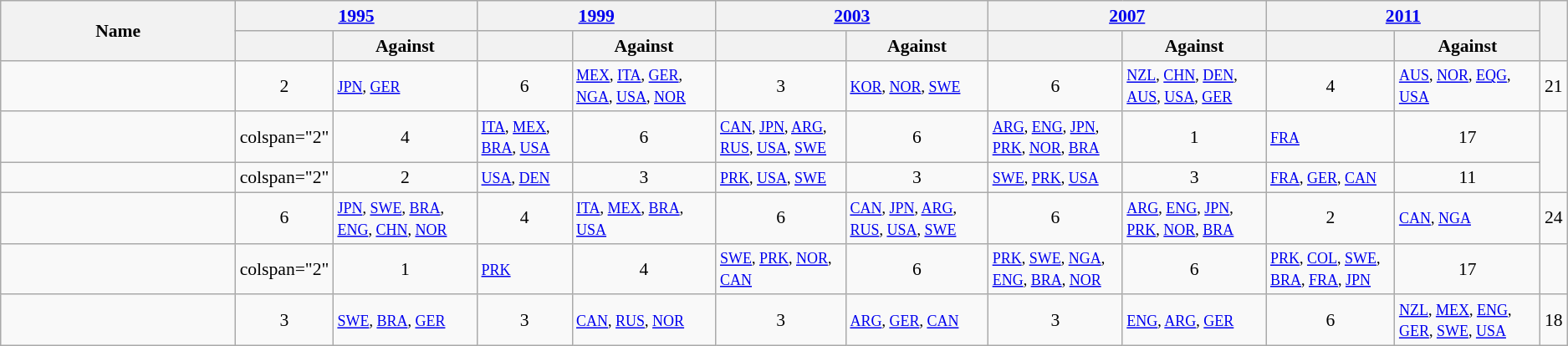<table class="wikitable sortable" style="font-size: 90%;">
<tr>
<th rowspan="2" width="15%">Name<br></th>
<th colspan="2"> <a href='#'>1995</a></th>
<th colspan="2"> <a href='#'>1999</a></th>
<th colspan="2"> <a href='#'>2003</a></th>
<th colspan="2"> <a href='#'>2007</a></th>
<th colspan="2"> <a href='#'>2011</a></th>
<th rowspan="2"></th>
</tr>
<tr>
<th></th>
<th class="unsortable">Against</th>
<th></th>
<th class="unsortable">Against</th>
<th></th>
<th class="unsortable">Against</th>
<th></th>
<th class="unsortable">Against</th>
<th></th>
<th class="unsortable">Against</th>
</tr>
<tr>
<td></td>
<td align="center">2</td>
<td><small><a href='#'>JPN</a>, <a href='#'>GER</a></small></td>
<td align="center">6</td>
<td><small><a href='#'>MEX</a>, <a href='#'>ITA</a>, <a href='#'>GER</a>, <a href='#'>NGA</a>, <a href='#'>USA</a>, <a href='#'>NOR</a></small></td>
<td align="center">3</td>
<td><small><a href='#'>KOR</a>, <a href='#'>NOR</a>, <a href='#'>SWE</a></small></td>
<td align="center">6</td>
<td><small><a href='#'>NZL</a>, <a href='#'>CHN</a>, <a href='#'>DEN</a>, <a href='#'>AUS</a>, <a href='#'>USA</a>, <a href='#'>GER</a></small></td>
<td align="center">4</td>
<td><small><a href='#'>AUS</a>, <a href='#'>NOR</a>, <a href='#'>EQG</a>, <a href='#'>USA</a></small></td>
<td align="center">21</td>
</tr>
<tr>
<td></td>
<td>colspan="2" </td>
<td align="center">4</td>
<td><small><a href='#'>ITA</a>, <a href='#'>MEX</a>, <a href='#'>BRA</a>, <a href='#'>USA</a></small></td>
<td align="center">6</td>
<td><small><a href='#'>CAN</a>, <a href='#'>JPN</a>, <a href='#'>ARG</a>, <a href='#'>RUS</a>, <a href='#'>USA</a>, <a href='#'>SWE</a></small></td>
<td align="center">6</td>
<td><small><a href='#'>ARG</a>, <a href='#'>ENG</a>, <a href='#'>JPN</a>, <a href='#'>PRK</a>, <a href='#'>NOR</a>, <a href='#'>BRA</a></small></td>
<td align="center">1</td>
<td><small><a href='#'>FRA</a></small></td>
<td align="center">17</td>
</tr>
<tr>
<td></td>
<td>colspan="2" </td>
<td align="center">2</td>
<td><small><a href='#'>USA</a>, <a href='#'>DEN</a></small></td>
<td align="center">3</td>
<td><small><a href='#'>PRK</a>, <a href='#'>USA</a>, <a href='#'>SWE</a></small></td>
<td align="center">3</td>
<td><small><a href='#'>SWE</a>, <a href='#'>PRK</a>, <a href='#'>USA</a></small></td>
<td align="center">3</td>
<td><small><a href='#'>FRA</a>, <a href='#'>GER</a>, <a href='#'>CAN</a></small></td>
<td align="center">11</td>
</tr>
<tr>
<td></td>
<td align="center">6</td>
<td><small><a href='#'>JPN</a>, <a href='#'>SWE</a>, <a href='#'>BRA</a>, <a href='#'>ENG</a>, <a href='#'>CHN</a>, <a href='#'>NOR</a></small></td>
<td align="center">4</td>
<td><small><a href='#'>ITA</a>, <a href='#'>MEX</a>, <a href='#'>BRA</a>, <a href='#'>USA</a></small></td>
<td align="center">6</td>
<td><small><a href='#'>CAN</a>, <a href='#'>JPN</a>, <a href='#'>ARG</a>, <a href='#'>RUS</a>, <a href='#'>USA</a>, <a href='#'>SWE</a></small></td>
<td align="center">6</td>
<td><small><a href='#'>ARG</a>, <a href='#'>ENG</a>, <a href='#'>JPN</a>, <a href='#'>PRK</a>, <a href='#'>NOR</a>, <a href='#'>BRA</a></small></td>
<td align="center">2</td>
<td><small><a href='#'>CAN</a>, <a href='#'>NGA</a></small></td>
<td align="center">24</td>
</tr>
<tr>
<td></td>
<td>colspan="2" </td>
<td align="center">1</td>
<td><small><a href='#'>PRK</a></small></td>
<td align="center">4</td>
<td><small><a href='#'>SWE</a>, <a href='#'>PRK</a>, <a href='#'>NOR</a>, <a href='#'>CAN</a></small></td>
<td align="center">6</td>
<td><small><a href='#'>PRK</a>, <a href='#'>SWE</a>, <a href='#'>NGA</a>, <a href='#'>ENG</a>, <a href='#'>BRA</a>, <a href='#'>NOR</a></small></td>
<td align="center">6</td>
<td><small><a href='#'>PRK</a>, <a href='#'>COL</a>, <a href='#'>SWE</a>, <a href='#'>BRA</a>, <a href='#'>FRA</a>, <a href='#'>JPN</a></small></td>
<td align="center">17</td>
</tr>
<tr>
<td></td>
<td align="center">3</td>
<td><small><a href='#'>SWE</a>, <a href='#'>BRA</a>, <a href='#'>GER</a></small></td>
<td align="center">3</td>
<td><small><a href='#'>CAN</a>, <a href='#'>RUS</a>, <a href='#'>NOR</a></small></td>
<td align="center">3</td>
<td><small><a href='#'>ARG</a>, <a href='#'>GER</a>, <a href='#'>CAN</a></small></td>
<td align="center">3</td>
<td><small><a href='#'>ENG</a>, <a href='#'>ARG</a>, <a href='#'>GER</a></small></td>
<td align="center">6</td>
<td><small><a href='#'>NZL</a>, <a href='#'>MEX</a>, <a href='#'>ENG</a>, <a href='#'>GER</a>, <a href='#'>SWE</a>, <a href='#'>USA</a></small></td>
<td align="center">18</td>
</tr>
</table>
